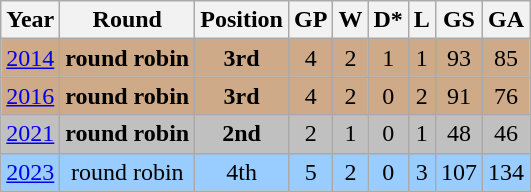<table class="wikitable" style="text-align: center;">
<tr>
<th>Year</th>
<th>Round</th>
<th>Position</th>
<th>GP</th>
<th>W</th>
<th>D*</th>
<th>L</th>
<th>GS</th>
<th>GA</th>
</tr>
<tr style="background:#cfaa88;">
<td> <a href='#'>2014</a></td>
<td><strong>round robin</strong></td>
<td><strong>3rd</strong></td>
<td>4</td>
<td>2</td>
<td>1</td>
<td>1</td>
<td>93</td>
<td>85</td>
</tr>
<tr style="background:#cfaa88;">
<td> <a href='#'>2016</a></td>
<td><strong>round robin</strong></td>
<td><strong>3rd</strong></td>
<td>4</td>
<td>2</td>
<td>0</td>
<td>2</td>
<td>91</td>
<td>76</td>
</tr>
<tr style="background:silver;">
<td> <a href='#'>2021</a></td>
<td><strong>round robin</strong></td>
<td><strong>2nd</strong></td>
<td>2</td>
<td>1</td>
<td>0</td>
<td>1</td>
<td>48</td>
<td>46</td>
</tr>
<tr style="background:#9acdff;">
<td> <a href='#'>2023</a></td>
<td>round robin</td>
<td>4th</td>
<td>5</td>
<td>2</td>
<td>0</td>
<td>3</td>
<td>107</td>
<td>134</td>
</tr>
</table>
